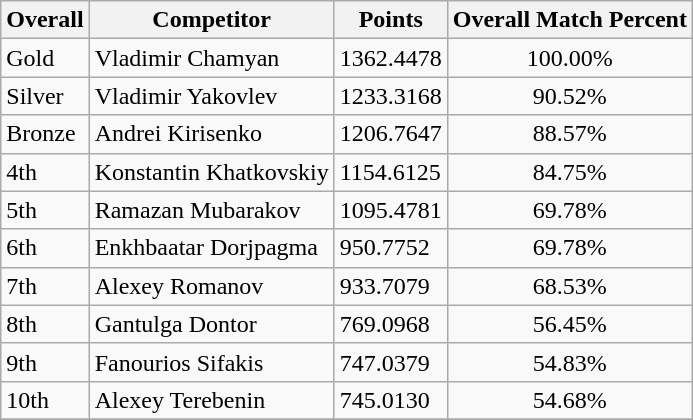<table class="wikitable" style="text-align: left;">
<tr>
<th>Overall</th>
<th>Competitor</th>
<th>Points</th>
<th colspan="2">Overall Match Percent</th>
</tr>
<tr>
<td> Gold</td>
<td> Vladimir Chamyan</td>
<td>1362.4478</td>
<td colspan="2" style="text-align: center;">100.00%</td>
</tr>
<tr>
<td> Silver</td>
<td> Vladimir Yakovlev</td>
<td>1233.3168</td>
<td colspan="2" style="text-align: center;">90.52%</td>
</tr>
<tr>
<td> Bronze</td>
<td> Andrei Kirisenko</td>
<td>1206.7647</td>
<td colspan="2" style="text-align: center;">88.57%</td>
</tr>
<tr>
<td>4th</td>
<td> Konstantin Khatkovskiy</td>
<td>1154.6125</td>
<td colspan="2" style="text-align: center;">84.75%</td>
</tr>
<tr>
<td>5th</td>
<td> Ramazan Mubarakov</td>
<td>1095.4781</td>
<td colspan="2" style="text-align: center;">69.78%</td>
</tr>
<tr>
<td>6th</td>
<td> Enkhbaatar Dorjpagma</td>
<td>950.7752</td>
<td colspan="2" style="text-align: center;">69.78%</td>
</tr>
<tr>
<td>7th</td>
<td> Alexey Romanov</td>
<td>933.7079</td>
<td colspan="2" style="text-align: center;">68.53%</td>
</tr>
<tr>
<td>8th</td>
<td> Gantulga Dontor</td>
<td>769.0968</td>
<td colspan="2" style="text-align: center;">56.45%</td>
</tr>
<tr>
<td>9th</td>
<td> Fanourios Sifakis</td>
<td>747.0379</td>
<td colspan="2" style="text-align: center;">54.83%</td>
</tr>
<tr>
<td>10th</td>
<td> Alexey Terebenin</td>
<td>745.0130</td>
<td colspan="2" style="text-align: center;">54.68%</td>
</tr>
<tr>
</tr>
</table>
